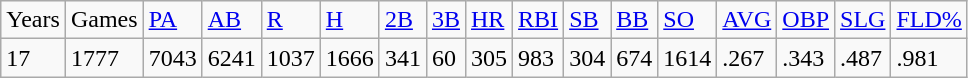<table class="wikitable">
<tr>
<td>Years</td>
<td>Games</td>
<td><a href='#'>PA</a></td>
<td><a href='#'>AB</a></td>
<td><a href='#'>R</a></td>
<td><a href='#'>H</a></td>
<td><a href='#'>2B</a></td>
<td><a href='#'>3B</a></td>
<td><a href='#'>HR</a></td>
<td><a href='#'>RBI</a></td>
<td><a href='#'>SB</a></td>
<td><a href='#'>BB</a></td>
<td><a href='#'>SO</a></td>
<td><a href='#'>AVG</a></td>
<td><a href='#'>OBP</a></td>
<td><a href='#'>SLG</a></td>
<td><a href='#'>FLD%</a></td>
</tr>
<tr>
<td>17</td>
<td>1777</td>
<td>7043</td>
<td>6241</td>
<td>1037</td>
<td>1666</td>
<td>341</td>
<td>60</td>
<td>305</td>
<td>983</td>
<td>304</td>
<td>674</td>
<td>1614</td>
<td>.267</td>
<td>.343</td>
<td>.487</td>
<td>.981</td>
</tr>
</table>
